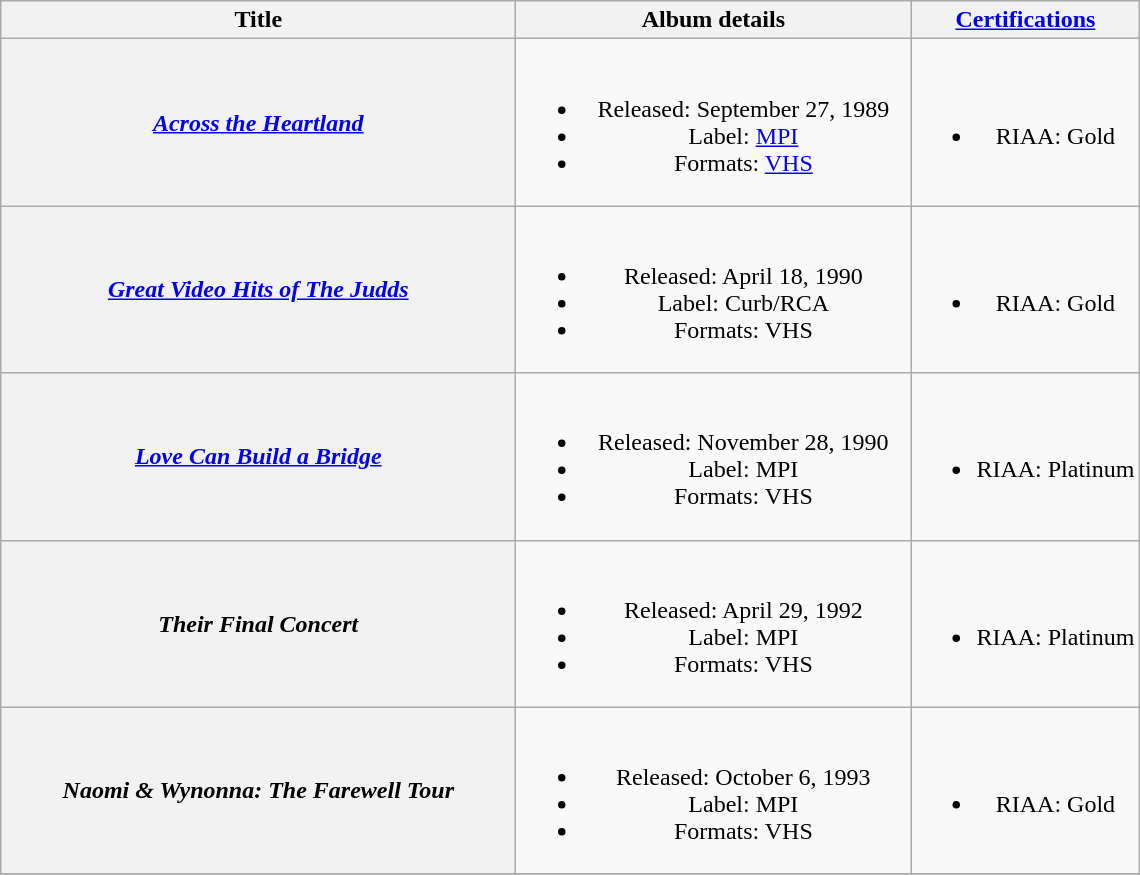<table class="wikitable plainrowheaders" style="text-align:center;">
<tr>
<th scope="col" style="width:21em;">Title</th>
<th scope="col" style="width:16em;">Album details</th>
<th><a href='#'>Certifications</a></th>
</tr>
<tr>
<th scope="row"><em><a href='#'>Across the Heartland</a></em></th>
<td><br><ul><li>Released: September 27, 1989</li><li>Label: <a href='#'>MPI</a></li><li>Formats: <a href='#'>VHS</a></li></ul></td>
<td><br><ul><li>RIAA: Gold</li></ul></td>
</tr>
<tr>
<th scope="row"><em><a href='#'>Great Video Hits of The Judds</a></em></th>
<td><br><ul><li>Released: April 18, 1990</li><li>Label: Curb/RCA</li><li>Formats: VHS</li></ul></td>
<td><br><ul><li>RIAA: Gold</li></ul></td>
</tr>
<tr>
<th scope="row"><em><a href='#'>Love Can Build a Bridge</a></em></th>
<td><br><ul><li>Released: November 28, 1990</li><li>Label: MPI</li><li>Formats: VHS</li></ul></td>
<td><br><ul><li>RIAA: Platinum</li></ul></td>
</tr>
<tr>
<th scope="row"><em>Their Final Concert</em></th>
<td><br><ul><li>Released: April 29, 1992</li><li>Label: MPI</li><li>Formats: VHS</li></ul></td>
<td><br><ul><li>RIAA: Platinum</li></ul></td>
</tr>
<tr>
<th scope="row"><em>Naomi & Wynonna: The Farewell Tour</em></th>
<td><br><ul><li>Released: October 6, 1993</li><li>Label: MPI</li><li>Formats: VHS</li></ul></td>
<td><br><ul><li>RIAA: Gold</li></ul></td>
</tr>
<tr>
</tr>
</table>
